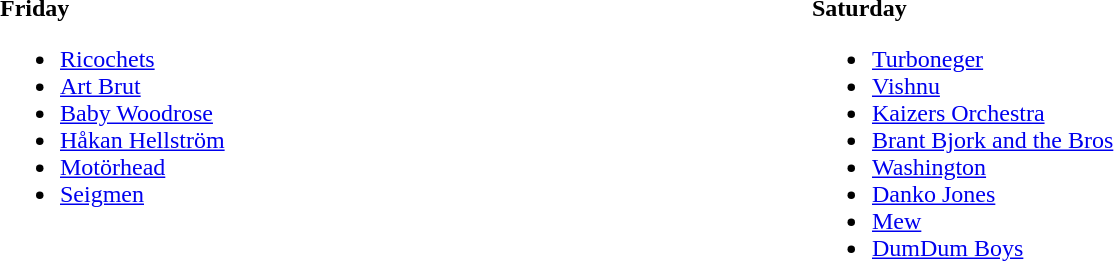<table cellpadding="2" cellspacing="2" border="0" style="width: 100%;">
<tr valign="top">
<td><br><strong>Friday</strong><ul><li> <a href='#'>Ricochets</a></li><li> <a href='#'>Art Brut</a></li><li> <a href='#'>Baby Woodrose</a></li><li> <a href='#'>Håkan Hellström</a></li><li> <a href='#'>Motörhead</a></li><li> <a href='#'>Seigmen</a></li></ul></td>
<td><br><strong>Saturday</strong><ul><li> <a href='#'>Turboneger</a></li><li> <a href='#'>Vishnu</a></li><li> <a href='#'>Kaizers Orchestra</a></li><li>  <a href='#'>Brant Bjork and the Bros</a></li><li> <a href='#'>Washington</a></li><li> <a href='#'>Danko Jones</a></li><li> <a href='#'>Mew</a></li><li> <a href='#'>DumDum Boys</a></li></ul></td>
</tr>
</table>
